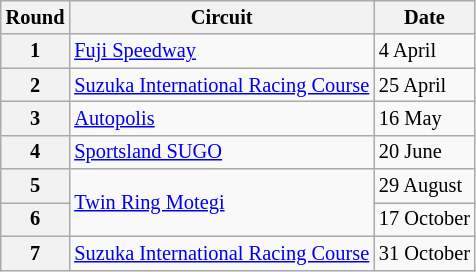<table class="wikitable" style="font-size:85%">
<tr>
<th>Round</th>
<th>Circuit</th>
<th>Date</th>
</tr>
<tr>
<th>1</th>
<td><a href='#'>Fuji Speedway</a></td>
<td>4 April</td>
</tr>
<tr>
<th>2</th>
<td><a href='#'>Suzuka International Racing Course</a></td>
<td>25 April</td>
</tr>
<tr>
<th>3</th>
<td><a href='#'>Autopolis</a></td>
<td>16 May</td>
</tr>
<tr>
<th>4</th>
<td><a href='#'>Sportsland SUGO</a></td>
<td>20 June</td>
</tr>
<tr>
<th>5</th>
<td rowspan="2"><a href='#'>Twin Ring Motegi</a></td>
<td>29 August</td>
</tr>
<tr>
<th>6</th>
<td>17 October</td>
</tr>
<tr>
<th>7</th>
<td><a href='#'>Suzuka International Racing Course</a></td>
<td>31 October</td>
</tr>
</table>
